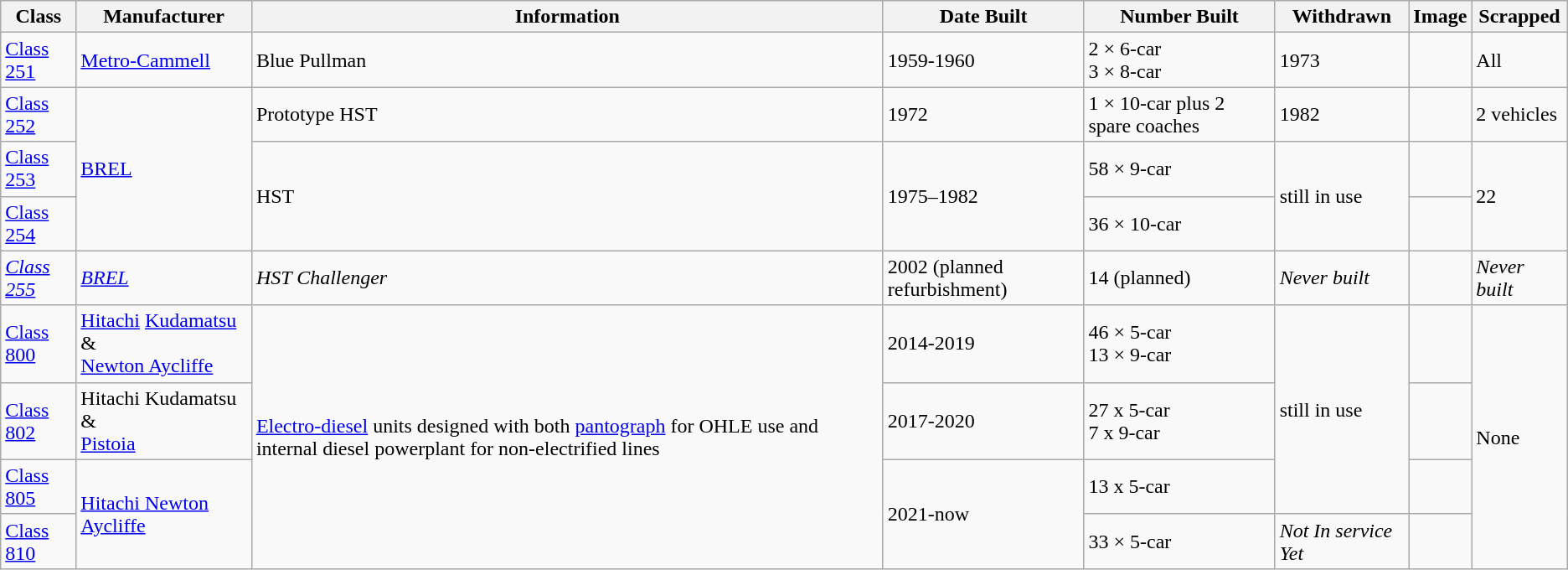<table class="sort wikitable sortable">
<tr>
<th>Class</th>
<th>Manufacturer</th>
<th>Information</th>
<th>Date Built</th>
<th>Number Built</th>
<th>Withdrawn</th>
<th>Image</th>
<th>Scrapped</th>
</tr>
<tr>
<td><a href='#'>Class 251</a></td>
<td><a href='#'>Metro-Cammell</a></td>
<td>Blue Pullman</td>
<td>1959-1960</td>
<td>2 × 6-car<br>3 × 8-car</td>
<td>1973</td>
<td></td>
<td>All</td>
</tr>
<tr>
<td><a href='#'>Class 252</a></td>
<td rowspan="3"><a href='#'>BREL</a></td>
<td>Prototype HST</td>
<td>1972</td>
<td>1 × 10-car plus 2 spare coaches</td>
<td>1982</td>
<td></td>
<td>2 vehicles</td>
</tr>
<tr>
<td><a href='#'>Class 253</a></td>
<td rowspan=2>HST</td>
<td rowspan=2>1975–1982</td>
<td>58 × 9-car</td>
<td rowspan=2>still in use</td>
<td></td>
<td rowspan=2>22</td>
</tr>
<tr>
<td><a href='#'>Class 254</a></td>
<td>36 × 10-car</td>
<td></td>
</tr>
<tr>
<td><a href='#'><em>Class 255</em></a></td>
<td><em><a href='#'>BREL</a></em></td>
<td><em>HST Challenger</em></td>
<td>2002 (planned refurbishment)</td>
<td>14 (planned)</td>
<td><em>Never built</em></td>
<td></td>
<td><em>Never built</em></td>
</tr>
<tr>
<td><a href='#'>Class 800</a></td>
<td><a href='#'>Hitachi</a> <a href='#'>Kudamatsu</a> &<br><a href='#'>Newton Aycliffe</a></td>
<td rowspan="4"><a href='#'>Electro-diesel</a> units designed with both <a href='#'>pantograph</a> for OHLE use and internal diesel powerplant for non-electrified lines</td>
<td>2014-2019</td>
<td>46 × 5-car<br>13 × 9-car</td>
<td rowspan="3">still in use</td>
<td></td>
<td rowspan="4">None</td>
</tr>
<tr>
<td><a href='#'>Class 802</a></td>
<td>Hitachi Kudamatsu &<br><a href='#'>Pistoia</a></td>
<td>2017-2020</td>
<td>27 x 5-car<br>7 x 9-car</td>
<td></td>
</tr>
<tr>
<td><a href='#'>Class 805</a></td>
<td rowspan="2"><a href='#'>Hitachi Newton Aycliffe</a></td>
<td rowspan="2">2021-now</td>
<td>13 x 5-car</td>
<td></td>
</tr>
<tr>
<td><a href='#'>Class 810</a></td>
<td>33 × 5-car</td>
<td><em>Not In service Yet</em></td>
<td></td>
</tr>
</table>
